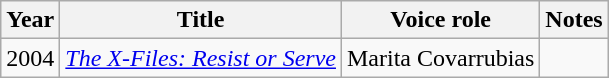<table class="wikitable sortable">
<tr>
<th>Year</th>
<th>Title</th>
<th>Voice role</th>
<th>Notes</th>
</tr>
<tr>
<td>2004</td>
<td data-sort-value="X-Files: Resist or Serve, The"><em><a href='#'>The X-Files: Resist or Serve</a></em></td>
<td>Marita Covarrubias</td>
<td></td>
</tr>
</table>
